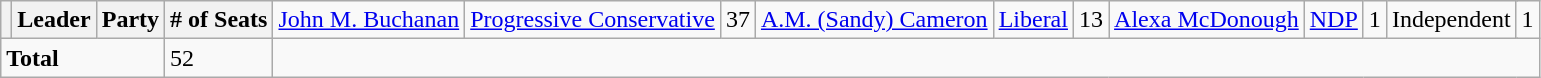<table class="wikitable">
<tr>
<th></th>
<th>Leader</th>
<th>Party</th>
<th># of Seats<br></th>
<td><a href='#'>John M. Buchanan</a></td>
<td><a href='#'>Progressive Conservative</a></td>
<td>37<br></td>
<td><a href='#'>A.M. (Sandy) Cameron</a></td>
<td><a href='#'>Liberal</a></td>
<td>13<br></td>
<td><a href='#'>Alexa McDonough</a></td>
<td><a href='#'>NDP</a></td>
<td>1<br></td>
<td colspan="2">Independent</td>
<td>1</td>
</tr>
<tr>
<td colspan="3"><strong>Total</strong></td>
<td>52</td>
</tr>
</table>
